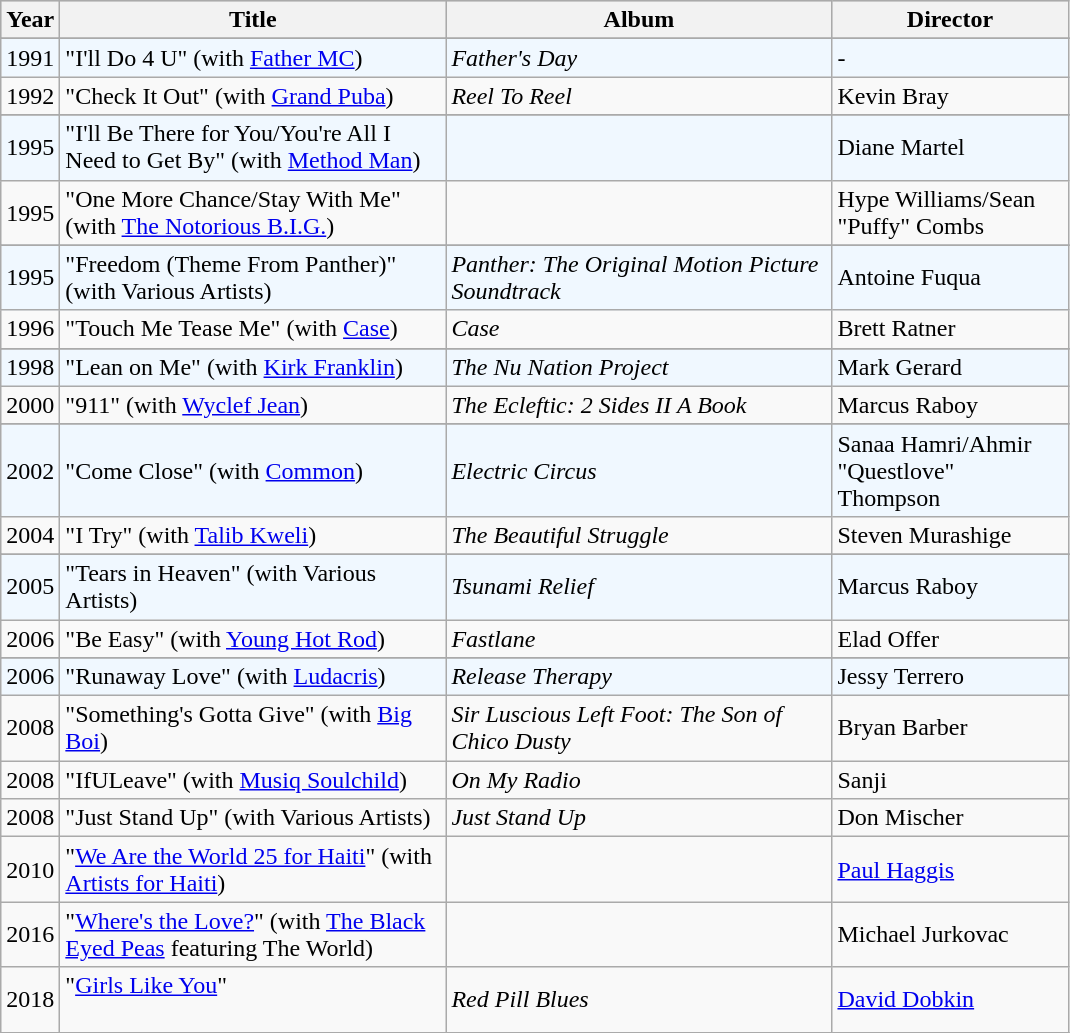<table class="wikitable"|width=100%>
<tr bgcolor="#CdCCCC">
<th align="left" valign="top" width="30">Year</th>
<th align="left" valign="top" width="250">Title</th>
<th align="left" valign="top" width="250">Album</th>
<th align="left" valign="top" width="150">Director</th>
</tr>
<tr>
</tr>
<tr ---- bgcolor="#F0F8FF">
<td>1991</td>
<td>"I'll Do 4 U" (with <a href='#'>Father MC</a>)</td>
<td><em>Father's Day</em></td>
<td>-</td>
</tr>
<tr>
<td>1992</td>
<td>"Check It Out" (with <a href='#'>Grand Puba</a>)</td>
<td><em>Reel To Reel</em></td>
<td>Kevin Bray</td>
</tr>
<tr>
</tr>
<tr ---- bgcolor="#F0F8FF">
<td>1995</td>
<td>"I'll Be There for You/You're All I Need to Get By" (with <a href='#'>Method Man</a>)</td>
<td></td>
<td>Diane Martel</td>
</tr>
<tr>
<td>1995</td>
<td>"One More Chance/Stay With Me" (with <a href='#'>The Notorious B.I.G.</a>)</td>
<td></td>
<td>Hype Williams/Sean "Puffy" Combs</td>
</tr>
<tr>
</tr>
<tr ---- bgcolor="#F0F8FF">
<td>1995</td>
<td>"Freedom (Theme From Panther)" (with Various Artists)</td>
<td><em>Panther: The Original Motion Picture Soundtrack</em></td>
<td>Antoine Fuqua</td>
</tr>
<tr>
<td>1996</td>
<td>"Touch Me Tease Me" (with <a href='#'>Case</a>)</td>
<td><em>Case</em></td>
<td>Brett Ratner</td>
</tr>
<tr>
</tr>
<tr ---- bgcolor="#F0F8FF">
<td>1998</td>
<td>"Lean on Me" (with <a href='#'>Kirk Franklin</a>)</td>
<td><em>The Nu Nation Project</em></td>
<td>Mark Gerard</td>
</tr>
<tr>
<td>2000</td>
<td>"911" (with <a href='#'>Wyclef Jean</a>)</td>
<td><em>The Ecleftic: 2 Sides II A Book</em></td>
<td>Marcus Raboy</td>
</tr>
<tr>
</tr>
<tr ---- bgcolor="#F0F8FF">
<td>2002</td>
<td>"Come Close" (with <a href='#'>Common</a>)</td>
<td><em>Electric Circus</em></td>
<td>Sanaa Hamri/Ahmir "Questlove" Thompson</td>
</tr>
<tr>
<td>2004</td>
<td>"I Try" (with <a href='#'>Talib Kweli</a>)</td>
<td><em>The Beautiful Struggle</em></td>
<td>Steven Murashige</td>
</tr>
<tr>
</tr>
<tr ---- bgcolor="#F0F8FF">
<td>2005</td>
<td>"Tears in Heaven" (with Various Artists)</td>
<td><em>Tsunami Relief</em></td>
<td>Marcus Raboy</td>
</tr>
<tr>
<td>2006</td>
<td>"Be Easy" (with <a href='#'>Young Hot Rod</a>)</td>
<td><em>Fastlane</em></td>
<td>Elad Offer</td>
</tr>
<tr>
</tr>
<tr ---- bgcolor="#F0F8FF">
<td>2006</td>
<td>"Runaway Love" (with <a href='#'>Ludacris</a>)</td>
<td><em>Release Therapy</em></td>
<td>Jessy Terrero</td>
</tr>
<tr>
<td>2008</td>
<td>"Something's Gotta Give" (with <a href='#'>Big Boi</a>)</td>
<td><em>Sir Luscious Left Foot: The Son of Chico Dusty</em></td>
<td>Bryan Barber</td>
</tr>
<tr>
<td>2008</td>
<td>"IfULeave" (with <a href='#'>Musiq Soulchild</a>)</td>
<td><em>On My Radio</em></td>
<td>Sanji</td>
</tr>
<tr>
<td>2008</td>
<td>"Just Stand Up" (with Various Artists)</td>
<td><em>Just Stand Up</em></td>
<td>Don Mischer</td>
</tr>
<tr>
<td>2010</td>
<td>"<a href='#'>We Are the World 25 for Haiti</a>" (with <a href='#'>Artists for Haiti</a>)</td>
<td></td>
<td><a href='#'>Paul Haggis</a></td>
</tr>
<tr>
<td>2016</td>
<td>"<a href='#'>Where's the Love?</a>" (with <a href='#'>The Black Eyed Peas</a> featuring The World)</td>
<td></td>
<td>Michael Jurkovac</td>
</tr>
<tr>
<td>2018</td>
<td>"<a href='#'>Girls Like You</a>" <br>  <br> </td>
<td><em>Red Pill Blues</em></td>
<td><a href='#'>David Dobkin</a></td>
</tr>
<tr>
</tr>
</table>
